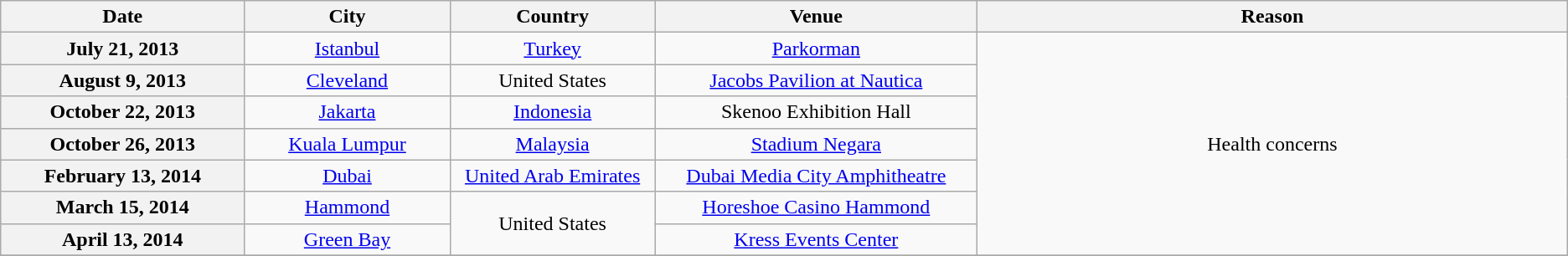<table class="wikitable plainrowheaders" style="text-align:center;">
<tr>
<th scope="col" style="width:12em;">Date</th>
<th scope="col" style="width:10em;">City</th>
<th scope="col" style="width:10em;">Country</th>
<th scope="col" style="width:16em;">Venue</th>
<th scope="col" style="width:30em;">Reason</th>
</tr>
<tr>
<th scope="row" style="text-align:center;">July 21, 2013</th>
<td><a href='#'>Istanbul</a></td>
<td><a href='#'>Turkey</a></td>
<td><a href='#'>Parkorman</a></td>
<td rowspan="7">Health concerns</td>
</tr>
<tr>
<th scope="row" style="text-align:center;">August 9, 2013</th>
<td><a href='#'>Cleveland</a></td>
<td>United States</td>
<td><a href='#'>Jacobs Pavilion at Nautica</a></td>
</tr>
<tr>
<th scope="row" style="text-align:center;">October 22, 2013</th>
<td><a href='#'>Jakarta</a></td>
<td><a href='#'>Indonesia</a></td>
<td>Skenoo Exhibition Hall</td>
</tr>
<tr>
<th scope="row" style="text-align:center;">October 26, 2013</th>
<td><a href='#'>Kuala Lumpur</a></td>
<td><a href='#'>Malaysia</a></td>
<td><a href='#'>Stadium Negara</a></td>
</tr>
<tr>
<th scope="row" style="text-align:center;">February 13, 2014</th>
<td><a href='#'>Dubai</a></td>
<td><a href='#'>United Arab Emirates</a></td>
<td><a href='#'>Dubai Media City Amphitheatre</a></td>
</tr>
<tr>
<th scope="row" style="text-align:center;">March 15, 2014</th>
<td><a href='#'>Hammond</a></td>
<td rowspan="2">United States</td>
<td><a href='#'>Horeshoe Casino Hammond</a></td>
</tr>
<tr>
<th scope="row" style="text-align:center;">April 13, 2014</th>
<td><a href='#'>Green Bay</a></td>
<td><a href='#'>Kress Events Center</a></td>
</tr>
<tr>
</tr>
</table>
